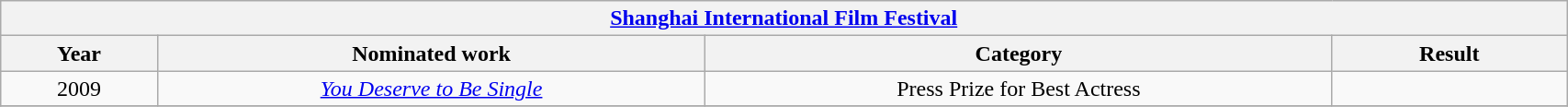<table width="90%" class="wikitable">
<tr>
<th colspan="4" align="center"><a href='#'>Shanghai International Film Festival</a></th>
</tr>
<tr>
<th width="10%">Year</th>
<th width="35%">Nominated work</th>
<th width="40%">Category</th>
<th width="15%">Result</th>
</tr>
<tr>
<td align="center" rowspan="1">2009</td>
<td align="center"><em><a href='#'>You Deserve to Be Single</a></em></td>
<td align="center">Press Prize for Best Actress</td>
<td></td>
</tr>
<tr>
</tr>
</table>
